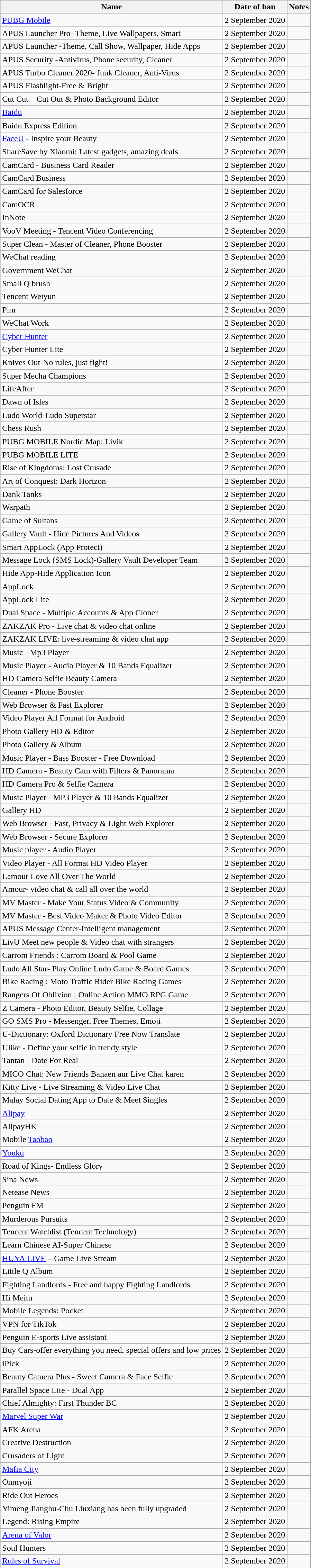<table class="wikitable">
<tr>
<th>Name</th>
<th>Date of ban</th>
<th>Notes</th>
</tr>
<tr>
<td><a href='#'>PUBG Mobile</a></td>
<td>2 September 2020</td>
<td></td>
</tr>
<tr>
<td>APUS Launcher Pro- Theme, Live Wallpapers, Smart</td>
<td>2 September 2020</td>
<td></td>
</tr>
<tr>
<td>APUS Launcher -Theme, Call Show, Wallpaper, Hide Apps</td>
<td>2 September 2020</td>
<td></td>
</tr>
<tr>
<td>APUS Security -Antivirus, Phone security, Cleaner</td>
<td>2 September 2020</td>
<td></td>
</tr>
<tr>
<td>APUS Turbo Cleaner 2020- Junk Cleaner, Anti-Virus</td>
<td>2 September 2020</td>
<td></td>
</tr>
<tr>
<td>APUS Flashlight-Free & Bright</td>
<td>2 September 2020</td>
<td></td>
</tr>
<tr>
<td>Cut Cut – Cut Out & Photo Background Editor</td>
<td>2 September 2020</td>
<td></td>
</tr>
<tr>
<td><a href='#'>Baidu</a></td>
<td>2 September 2020</td>
<td></td>
</tr>
<tr>
<td>Baidu Express Edition</td>
<td>2 September 2020</td>
<td></td>
</tr>
<tr>
<td><a href='#'>FaceU</a> - Inspire your Beauty</td>
<td>2 September 2020</td>
<td></td>
</tr>
<tr>
<td>ShareSave by Xiaomi: Latest gadgets, amazing deals</td>
<td>2 September 2020</td>
<td></td>
</tr>
<tr>
<td>CamCard - Business Card Reader</td>
<td>2 September 2020</td>
<td></td>
</tr>
<tr>
<td>CamCard Business</td>
<td>2 September 2020</td>
<td></td>
</tr>
<tr>
<td>CamCard for Salesforce</td>
<td>2 September 2020</td>
<td></td>
</tr>
<tr>
<td>CamOCR</td>
<td>2 September 2020</td>
<td></td>
</tr>
<tr>
<td>InNote</td>
<td>2 September 2020</td>
<td></td>
</tr>
<tr>
<td>VooV Meeting - Tencent Video Conferencing</td>
<td>2 September 2020</td>
<td></td>
</tr>
<tr>
<td>Super Clean - Master of Cleaner, Phone Booster</td>
<td>2 September 2020</td>
<td></td>
</tr>
<tr>
<td>WeChat reading</td>
<td>2 September 2020</td>
<td></td>
</tr>
<tr>
<td>Government WeChat</td>
<td>2 September 2020</td>
<td></td>
</tr>
<tr>
<td>Small Q brush</td>
<td>2 September 2020</td>
<td></td>
</tr>
<tr>
<td>Tencent Weiyun</td>
<td>2 September 2020</td>
<td></td>
</tr>
<tr>
<td>Pitu</td>
<td>2 September 2020</td>
<td></td>
</tr>
<tr>
<td>WeChat Work</td>
<td>2 September 2020</td>
<td></td>
</tr>
<tr>
<td><a href='#'>Cyber Hunter</a></td>
<td>2 September 2020</td>
<td></td>
</tr>
<tr>
<td>Cyber Hunter Lite</td>
<td>2 September 2020</td>
<td></td>
</tr>
<tr>
<td>Knives Out-No rules, just fight!</td>
<td>2 September 2020</td>
<td></td>
</tr>
<tr>
<td>Super Mecha Champions</td>
<td>2 September 2020</td>
<td></td>
</tr>
<tr>
<td>LifeAfter</td>
<td>2 September 2020</td>
<td></td>
</tr>
<tr>
<td>Dawn of Isles</td>
<td>2 September 2020</td>
<td></td>
</tr>
<tr>
<td>Ludo World-Ludo Superstar</td>
<td>2 September 2020</td>
<td></td>
</tr>
<tr>
<td>Chess Rush</td>
<td>2 September 2020</td>
<td></td>
</tr>
<tr>
<td>PUBG MOBILE Nordic Map: Livik</td>
<td>2 September 2020</td>
<td></td>
</tr>
<tr>
<td>PUBG MOBILE LITE</td>
<td>2 September 2020</td>
<td></td>
</tr>
<tr>
<td>Rise of Kingdoms: Lost Crusade</td>
<td>2 September 2020</td>
<td></td>
</tr>
<tr>
<td>Art of Conquest: Dark Horizon</td>
<td>2 September 2020</td>
<td></td>
</tr>
<tr>
<td>Dank Tanks</td>
<td>2 September 2020</td>
<td></td>
</tr>
<tr>
<td>Warpath</td>
<td>2 September 2020</td>
<td></td>
</tr>
<tr>
<td>Game of Sultans</td>
<td>2 September 2020</td>
<td></td>
</tr>
<tr>
<td>Gallery Vault - Hide Pictures And Videos</td>
<td>2 September 2020</td>
<td></td>
</tr>
<tr>
<td>Smart AppLock (App Protect)</td>
<td>2 September 2020</td>
<td></td>
</tr>
<tr>
<td>Message Lock (SMS Lock)-Gallery Vault Developer Team</td>
<td>2 September 2020</td>
<td></td>
</tr>
<tr>
<td>Hide App-Hide Application Icon</td>
<td>2 September 2020</td>
<td></td>
</tr>
<tr>
<td>AppLock</td>
<td>2 September 2020</td>
<td></td>
</tr>
<tr>
<td>AppLock Lite</td>
<td>2 September 2020</td>
<td></td>
</tr>
<tr>
<td>Dual Space - Multiple Accounts & App Cloner</td>
<td>2 September 2020</td>
<td></td>
</tr>
<tr>
<td>ZAKZAK Pro - Live chat & video chat online</td>
<td>2 September 2020</td>
<td></td>
</tr>
<tr>
<td>ZAKZAK LIVE: live-streaming & video chat app</td>
<td>2 September 2020</td>
<td></td>
</tr>
<tr>
<td>Music - Mp3 Player</td>
<td>2 September 2020</td>
<td></td>
</tr>
<tr>
<td>Music Player - Audio Player & 10 Bands Equalizer</td>
<td>2 September 2020</td>
<td></td>
</tr>
<tr>
<td>HD Camera Selfie Beauty Camera</td>
<td>2 September 2020</td>
<td></td>
</tr>
<tr>
<td>Cleaner - Phone Booster</td>
<td>2 September 2020</td>
<td></td>
</tr>
<tr>
<td>Web Browser & Fast Explorer</td>
<td>2 September 2020</td>
<td></td>
</tr>
<tr>
<td>Video Player All Format for Android</td>
<td>2 September 2020</td>
<td></td>
</tr>
<tr>
<td>Photo Gallery HD & Editor</td>
<td>2 September 2020</td>
<td></td>
</tr>
<tr>
<td>Photo Gallery & Album</td>
<td>2 September 2020</td>
<td></td>
</tr>
<tr>
<td>Music Player - Bass Booster - Free Download</td>
<td>2 September 2020</td>
<td></td>
</tr>
<tr>
<td>HD Camera - Beauty Cam with Filters & Panorama</td>
<td>2 September 2020</td>
<td></td>
</tr>
<tr>
<td>HD Camera Pro & Selfie Camera</td>
<td>2 September 2020</td>
<td></td>
</tr>
<tr>
<td>Music Player - MP3 Player & 10 Bands Equalizer</td>
<td>2 September 2020</td>
<td></td>
</tr>
<tr>
<td>Gallery HD</td>
<td>2 September 2020</td>
<td></td>
</tr>
<tr>
<td>Web Browser - Fast, Privacy & Light Web Explorer</td>
<td>2 September 2020</td>
<td></td>
</tr>
<tr>
<td>Web Browser - Secure Explorer</td>
<td>2 September 2020</td>
<td></td>
</tr>
<tr>
<td>Music player - Audio Player</td>
<td>2 September 2020</td>
<td></td>
</tr>
<tr>
<td>Video Player - All Format HD Video Player</td>
<td>2 September 2020</td>
<td></td>
</tr>
<tr>
<td>Lamour Love All Over The World</td>
<td>2 September 2020</td>
<td></td>
</tr>
<tr>
<td>Amour- video chat & call all over the world</td>
<td>2 September 2020</td>
<td></td>
</tr>
<tr>
<td>MV Master - Make Your Status Video & Community</td>
<td>2 September 2020</td>
<td></td>
</tr>
<tr>
<td>MV Master - Best Video Maker & Photo Video Editor</td>
<td>2 September 2020</td>
<td></td>
</tr>
<tr>
<td>APUS Message Center-Intelligent management</td>
<td>2 September 2020</td>
<td></td>
</tr>
<tr>
<td>LivU Meet new people & Video chat with strangers</td>
<td>2 September 2020</td>
<td></td>
</tr>
<tr>
<td>Carrom Friends : Carrom Board & Pool Game</td>
<td>2 September 2020</td>
<td></td>
</tr>
<tr>
<td>Ludo All Star- Play Online Ludo Game & Board Games</td>
<td>2 September 2020</td>
<td></td>
</tr>
<tr>
<td>Bike Racing : Moto Traffic Rider Bike Racing Games</td>
<td>2 September 2020</td>
<td></td>
</tr>
<tr>
<td>Rangers Of Oblivion : Online Action MMO RPG Game</td>
<td>2 September 2020</td>
<td></td>
</tr>
<tr>
<td>Z Camera - Photo Editor, Beauty Selfie, Collage</td>
<td>2 September 2020</td>
<td></td>
</tr>
<tr>
<td>GO SMS Pro - Messenger, Free Themes, Emoji</td>
<td>2 September 2020</td>
<td></td>
</tr>
<tr>
<td>U-Dictionary: Oxford Dictionary Free Now Translate</td>
<td>2 September 2020</td>
<td></td>
</tr>
<tr>
<td>Ulike - Define your selfie in trendy style</td>
<td>2 September 2020</td>
<td></td>
</tr>
<tr>
<td>Tantan - Date For Real</td>
<td>2 September 2020</td>
<td></td>
</tr>
<tr>
<td>MICO Chat: New Friends Banaen aur Live Chat karen</td>
<td>2 September 2020</td>
<td></td>
</tr>
<tr>
<td>Kitty Live - Live Streaming & Video Live Chat</td>
<td>2 September 2020</td>
<td></td>
</tr>
<tr>
<td>Malay Social Dating App to Date & Meet Singles</td>
<td>2 September 2020</td>
<td></td>
</tr>
<tr>
<td><a href='#'>Alipay</a></td>
<td>2 September 2020</td>
<td></td>
</tr>
<tr>
<td>AlipayHK</td>
<td>2 September 2020</td>
<td></td>
</tr>
<tr>
<td>Mobile <a href='#'>Taobao</a></td>
<td>2 September 2020</td>
<td></td>
</tr>
<tr>
<td><a href='#'>Youku</a></td>
<td>2 September 2020</td>
<td></td>
</tr>
<tr>
<td>Road of Kings- Endless Glory</td>
<td>2 September 2020</td>
<td></td>
</tr>
<tr>
<td>Sina News</td>
<td>2 September 2020</td>
<td></td>
</tr>
<tr>
<td>Netease News</td>
<td>2 September 2020</td>
<td></td>
</tr>
<tr>
<td>Penguin FM</td>
<td>2 September 2020</td>
<td></td>
</tr>
<tr>
<td>Murderous Pursuits</td>
<td>2 September 2020</td>
<td></td>
</tr>
<tr>
<td>Tencent Watchlist (Tencent Technology)</td>
<td>2 September 2020</td>
<td></td>
</tr>
<tr>
<td>Learn Chinese AI-Super Chinese</td>
<td>2 September 2020</td>
<td></td>
</tr>
<tr>
<td><a href='#'>HUYA LIVE</a> – Game Live Stream</td>
<td>2 September 2020</td>
<td></td>
</tr>
<tr>
<td>Little Q Album</td>
<td>2 September 2020</td>
<td></td>
</tr>
<tr>
<td>Fighting Landlords - Free and happy Fighting Landlords</td>
<td>2 September 2020</td>
<td></td>
</tr>
<tr>
<td>Hi Meitu</td>
<td>2 September 2020</td>
<td></td>
</tr>
<tr>
<td>Mobile Legends: Pocket</td>
<td>2 September 2020</td>
<td></td>
</tr>
<tr>
<td>VPN for TikTok</td>
<td>2 September 2020</td>
<td></td>
</tr>
<tr>
<td>Penguin E-sports Live assistant</td>
<td>2 September 2020</td>
<td></td>
</tr>
<tr>
<td>Buy Cars-offer everything you need, special offers and low prices</td>
<td>2 September 2020</td>
<td></td>
</tr>
<tr>
<td>iPick</td>
<td>2 September 2020</td>
<td></td>
</tr>
<tr>
<td>Beauty Camera Plus - Sweet Camera & Face Selfie</td>
<td>2 September 2020</td>
<td></td>
</tr>
<tr>
<td>Parallel Space Lite - Dual App</td>
<td>2 September 2020</td>
<td></td>
</tr>
<tr>
<td>Chief Almighty: First Thunder BC</td>
<td>2 September 2020</td>
<td></td>
</tr>
<tr>
<td><a href='#'>Marvel Super War</a></td>
<td>2 September 2020</td>
<td></td>
</tr>
<tr>
<td>AFK Arena</td>
<td>2 September 2020</td>
<td></td>
</tr>
<tr>
<td>Creative Destruction</td>
<td>2 September 2020</td>
<td></td>
</tr>
<tr>
<td>Crusaders of Light</td>
<td>2 September 2020</td>
<td></td>
</tr>
<tr>
<td><a href='#'>Mafia City</a></td>
<td>2 September 2020</td>
<td></td>
</tr>
<tr>
<td>Onmyoji</td>
<td>2 September 2020</td>
<td></td>
</tr>
<tr>
<td>Ride Out Heroes</td>
<td>2 September 2020</td>
<td></td>
</tr>
<tr>
<td>Yimeng Jianghu-Chu Liuxiang has been fully upgraded</td>
<td>2 September 2020</td>
<td></td>
</tr>
<tr>
<td>Legend: Rising Empire</td>
<td>2 September 2020</td>
<td></td>
</tr>
<tr>
<td><a href='#'>Arena of Valor</a></td>
<td>2 September 2020</td>
<td></td>
</tr>
<tr>
<td>Soul Hunters</td>
<td>2 September 2020</td>
<td></td>
</tr>
<tr>
<td><a href='#'>Rules of Survival</a></td>
<td>2 September 2020</td>
<td></td>
</tr>
</table>
